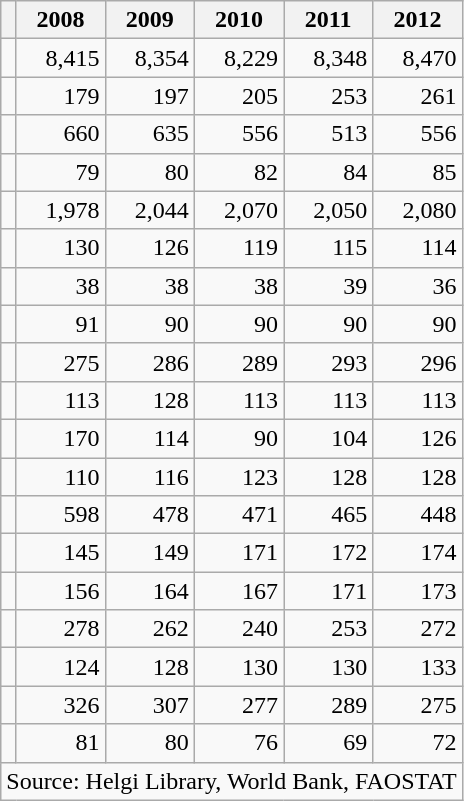<table class="wikitable sortable" style="text-align:right;">
<tr>
<th></th>
<th>2008</th>
<th>2009</th>
<th>2010</th>
<th>2011</th>
<th>2012</th>
</tr>
<tr>
<td></td>
<td>8,415</td>
<td>8,354</td>
<td>8,229</td>
<td>8,348</td>
<td>8,470</td>
</tr>
<tr>
<td></td>
<td>179</td>
<td>197</td>
<td>205</td>
<td>253</td>
<td>261</td>
</tr>
<tr>
<td></td>
<td>660</td>
<td>635</td>
<td>556</td>
<td>513</td>
<td>556</td>
</tr>
<tr>
<td></td>
<td>79</td>
<td>80</td>
<td>82</td>
<td>84</td>
<td>85</td>
</tr>
<tr>
<td></td>
<td>1,978</td>
<td>2,044</td>
<td>2,070</td>
<td>2,050</td>
<td>2,080</td>
</tr>
<tr>
<td></td>
<td>130</td>
<td>126</td>
<td>119</td>
<td>115</td>
<td>114</td>
</tr>
<tr>
<td></td>
<td>38</td>
<td>38</td>
<td>38</td>
<td>39</td>
<td>36</td>
</tr>
<tr>
<td></td>
<td>91</td>
<td>90</td>
<td>90</td>
<td>90</td>
<td>90</td>
</tr>
<tr>
<td></td>
<td>275</td>
<td>286</td>
<td>289</td>
<td>293</td>
<td>296</td>
</tr>
<tr>
<td></td>
<td>113</td>
<td>128</td>
<td>113</td>
<td>113</td>
<td>113</td>
</tr>
<tr>
<td></td>
<td>170</td>
<td>114</td>
<td>90</td>
<td>104</td>
<td>126</td>
</tr>
<tr>
<td></td>
<td>110</td>
<td>116</td>
<td>123</td>
<td>128</td>
<td>128</td>
</tr>
<tr>
<td></td>
<td>598</td>
<td>478</td>
<td>471</td>
<td>465</td>
<td>448</td>
</tr>
<tr>
<td></td>
<td>145</td>
<td>149</td>
<td>171</td>
<td>172</td>
<td>174</td>
</tr>
<tr>
<td></td>
<td>156</td>
<td>164</td>
<td>167</td>
<td>171</td>
<td>173</td>
</tr>
<tr>
<td></td>
<td>278</td>
<td>262</td>
<td>240</td>
<td>253</td>
<td>272</td>
</tr>
<tr>
<td></td>
<td>124</td>
<td>128</td>
<td>130</td>
<td>130</td>
<td>133</td>
</tr>
<tr>
<td></td>
<td>326</td>
<td>307</td>
<td>277</td>
<td>289</td>
<td>275</td>
</tr>
<tr>
<td></td>
<td>81</td>
<td>80</td>
<td>76</td>
<td>69</td>
<td>72</td>
</tr>
<tr>
<td colspan=6>Source: Helgi Library, World Bank, FAOSTAT</td>
</tr>
</table>
